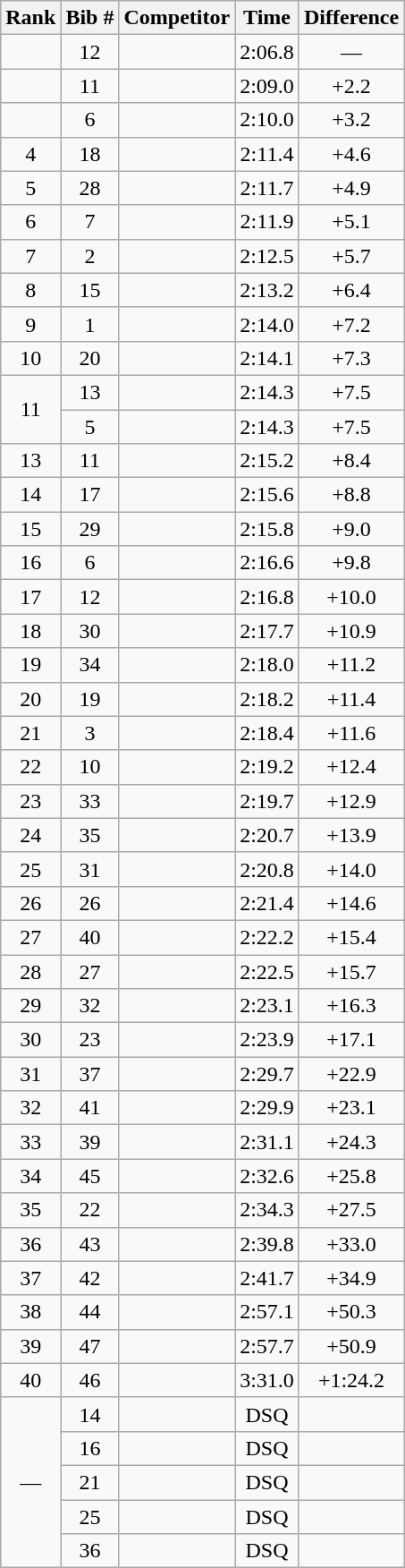<table class="wikitable sortable" style="text-align:center">
<tr>
<th>Rank</th>
<th>Bib #</th>
<th>Competitor</th>
<th>Time</th>
<th>Difference</th>
</tr>
<tr>
<td></td>
<td>12</td>
<td align=left></td>
<td>2:06.8</td>
<td>—</td>
</tr>
<tr>
<td></td>
<td>11</td>
<td align=left></td>
<td>2:09.0</td>
<td>+2.2</td>
</tr>
<tr>
<td></td>
<td>6</td>
<td align=left></td>
<td>2:10.0</td>
<td>+3.2</td>
</tr>
<tr>
<td>4</td>
<td>18</td>
<td align=left></td>
<td>2:11.4</td>
<td>+4.6</td>
</tr>
<tr>
<td>5</td>
<td>28</td>
<td align=left></td>
<td>2:11.7</td>
<td>+4.9</td>
</tr>
<tr>
<td>6</td>
<td>7</td>
<td align=left></td>
<td>2:11.9</td>
<td>+5.1</td>
</tr>
<tr>
<td>7</td>
<td>2</td>
<td align=left></td>
<td>2:12.5</td>
<td>+5.7</td>
</tr>
<tr>
<td>8</td>
<td>15</td>
<td align=left></td>
<td>2:13.2</td>
<td>+6.4</td>
</tr>
<tr>
<td>9</td>
<td>1</td>
<td align=left></td>
<td>2:14.0</td>
<td>+7.2</td>
</tr>
<tr>
<td>10</td>
<td>20</td>
<td align=left></td>
<td>2:14.1</td>
<td>+7.3</td>
</tr>
<tr>
<td rowspan=2>11</td>
<td>13</td>
<td align=left></td>
<td>2:14.3</td>
<td>+7.5</td>
</tr>
<tr>
<td>5</td>
<td align=left></td>
<td>2:14.3</td>
<td>+7.5</td>
</tr>
<tr>
<td>13</td>
<td>11</td>
<td align=left></td>
<td>2:15.2</td>
<td>+8.4</td>
</tr>
<tr>
<td>14</td>
<td>17</td>
<td align=left></td>
<td>2:15.6</td>
<td>+8.8</td>
</tr>
<tr>
<td>15</td>
<td>29</td>
<td align=left></td>
<td>2:15.8</td>
<td>+9.0</td>
</tr>
<tr>
<td>16</td>
<td>6</td>
<td align=left></td>
<td>2:16.6</td>
<td>+9.8</td>
</tr>
<tr>
<td>17</td>
<td>12</td>
<td align=left></td>
<td>2:16.8</td>
<td>+10.0</td>
</tr>
<tr>
<td>18</td>
<td>30</td>
<td align=left></td>
<td>2:17.7</td>
<td>+10.9</td>
</tr>
<tr>
<td>19</td>
<td>34</td>
<td align=left></td>
<td>2:18.0</td>
<td>+11.2</td>
</tr>
<tr>
<td>20</td>
<td>19</td>
<td align=left></td>
<td>2:18.2</td>
<td>+11.4</td>
</tr>
<tr>
<td>21</td>
<td>3</td>
<td align=left></td>
<td>2:18.4</td>
<td>+11.6</td>
</tr>
<tr>
<td>22</td>
<td>10</td>
<td align=left></td>
<td>2:19.2</td>
<td>+12.4</td>
</tr>
<tr>
<td>23</td>
<td>33</td>
<td align=left></td>
<td>2:19.7</td>
<td>+12.9</td>
</tr>
<tr>
<td>24</td>
<td>35</td>
<td align=left></td>
<td>2:20.7</td>
<td>+13.9</td>
</tr>
<tr>
<td>25</td>
<td>31</td>
<td align=left></td>
<td>2:20.8</td>
<td>+14.0</td>
</tr>
<tr>
<td>26</td>
<td>26</td>
<td align=left></td>
<td>2:21.4</td>
<td>+14.6</td>
</tr>
<tr>
<td>27</td>
<td>40</td>
<td align=left></td>
<td>2:22.2</td>
<td>+15.4</td>
</tr>
<tr>
<td>28</td>
<td>27</td>
<td align=left></td>
<td>2:22.5</td>
<td>+15.7</td>
</tr>
<tr>
<td>29</td>
<td>32</td>
<td align=left></td>
<td>2:23.1</td>
<td>+16.3</td>
</tr>
<tr>
<td>30</td>
<td>23</td>
<td align=left></td>
<td>2:23.9</td>
<td>+17.1</td>
</tr>
<tr>
<td>31</td>
<td>37</td>
<td align=left></td>
<td>2:29.7</td>
<td>+22.9</td>
</tr>
<tr>
<td>32</td>
<td>41</td>
<td align=left></td>
<td>2:29.9</td>
<td>+23.1</td>
</tr>
<tr>
<td>33</td>
<td>39</td>
<td align=left></td>
<td>2:31.1</td>
<td>+24.3</td>
</tr>
<tr>
<td>34</td>
<td>45</td>
<td align=left></td>
<td>2:32.6</td>
<td>+25.8</td>
</tr>
<tr>
<td>35</td>
<td>22</td>
<td align=left></td>
<td>2:34.3</td>
<td>+27.5</td>
</tr>
<tr>
<td>36</td>
<td>43</td>
<td align=left></td>
<td>2:39.8</td>
<td>+33.0</td>
</tr>
<tr>
<td>37</td>
<td>42</td>
<td align=left></td>
<td>2:41.7</td>
<td>+34.9</td>
</tr>
<tr>
<td>38</td>
<td>44</td>
<td align=left></td>
<td>2:57.1</td>
<td>+50.3</td>
</tr>
<tr>
<td>39</td>
<td>47</td>
<td align=left></td>
<td>2:57.7</td>
<td>+50.9</td>
</tr>
<tr>
<td>40</td>
<td>46</td>
<td align=left></td>
<td>3:31.0</td>
<td>+1:24.2</td>
</tr>
<tr>
<td rowspan=5>—</td>
<td>14</td>
<td align=left></td>
<td>DSQ</td>
<td></td>
</tr>
<tr>
<td>16</td>
<td align=left></td>
<td>DSQ</td>
<td></td>
</tr>
<tr>
<td>21</td>
<td align=left></td>
<td>DSQ</td>
<td></td>
</tr>
<tr>
<td>25</td>
<td align=left></td>
<td>DSQ</td>
<td></td>
</tr>
<tr>
<td>36</td>
<td align=left></td>
<td>DSQ</td>
<td></td>
</tr>
</table>
